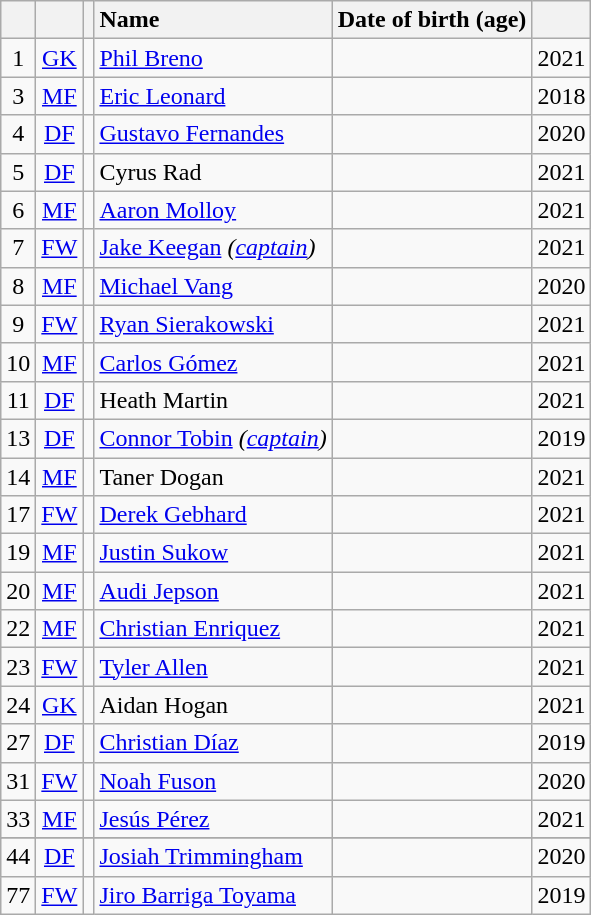<table class="wikitable sortable" style="text-align:center;">
<tr>
<th></th>
<th></th>
<th></th>
<th style="text-align:left;">Name</th>
<th style="text-align:left;">Date of birth (age)</th>
<th></th>
</tr>
<tr>
<td>1</td>
<td><a href='#'>GK</a></td>
<td></td>
<td data-sort-value="Breno, Phil" style="text-align:left;"><a href='#'>Phil Breno</a></td>
<td style="text-align:left;"></td>
<td>2021</td>
</tr>
<tr>
<td>3</td>
<td><a href='#'>MF</a></td>
<td></td>
<td data-sort-value="Leonard, Eric" style="text-align:left;"><a href='#'>Eric Leonard</a></td>
<td style="text-align:left;"></td>
<td>2018</td>
</tr>
<tr>
<td>4</td>
<td><a href='#'>DF</a></td>
<td></td>
<td data-sort-value="Fernandes, Gustavo" style="text-align:left;"><a href='#'>Gustavo Fernandes</a></td>
<td style="text-align:left;"></td>
<td>2020</td>
</tr>
<tr>
<td>5</td>
<td><a href='#'>DF</a></td>
<td></td>
<td data-sort-value="Rad, Cyrus" style="text-align:left;">Cyrus Rad</td>
<td style="text-align:left;"></td>
<td>2021</td>
</tr>
<tr>
<td>6</td>
<td><a href='#'>MF</a></td>
<td></td>
<td data-sort-value="Molloy, Aaron" style="text-align:left;"><a href='#'>Aaron Molloy</a></td>
<td style="text-align:left;"></td>
<td>2021</td>
</tr>
<tr>
<td>7</td>
<td><a href='#'>FW</a></td>
<td></td>
<td data-sort-value="Keegan, Jake" style="text-align:left;"><a href='#'>Jake Keegan</a> <em>(<a href='#'>captain</a>)</em></td>
<td style="text-align:left;"></td>
<td>2021</td>
</tr>
<tr>
<td>8</td>
<td><a href='#'>MF</a></td>
<td></td>
<td data-sort-value="Vang, Michael" style="text-align:left;"><a href='#'>Michael Vang</a></td>
<td style="text-align:left;"></td>
<td>2020</td>
</tr>
<tr>
<td>9</td>
<td><a href='#'>FW</a></td>
<td></td>
<td data-sort-value="Sierakowski, Ryan" style="text-align:left;"><a href='#'>Ryan Sierakowski</a></td>
<td style="text-align:left;"></td>
<td>2021</td>
</tr>
<tr>
<td>10</td>
<td><a href='#'>MF</a></td>
<td></td>
<td data-sort-value="Gómez, Carlos" style="text-align:left;"><a href='#'>Carlos Gómez</a></td>
<td style="text-align:left;"></td>
<td>2021</td>
</tr>
<tr>
<td>11</td>
<td><a href='#'>DF</a></td>
<td></td>
<td data-sort-value="Martin, Heath" style="text-align:left;">Heath Martin</td>
<td style="text-align:left;"></td>
<td>2021</td>
</tr>
<tr>
<td>13</td>
<td><a href='#'>DF</a></td>
<td></td>
<td data-sort-value="Tobin, Connor" style="text-align:left;"><a href='#'>Connor Tobin</a> <em>(<a href='#'>captain</a>)</em></td>
<td style="text-align:left;"></td>
<td>2019</td>
</tr>
<tr>
<td>14</td>
<td><a href='#'>MF</a></td>
<td></td>
<td data-sort-value="Dogan, Taner" style="text-align:left;">Taner Dogan</td>
<td style="text-align:left;"></td>
<td>2021</td>
</tr>
<tr>
<td>17</td>
<td><a href='#'>FW</a></td>
<td></td>
<td data-sort-value="Gebhard, Derek" style="text-align:left;"><a href='#'>Derek Gebhard</a></td>
<td style="text-align:left;"></td>
<td>2021</td>
</tr>
<tr>
<td>19</td>
<td><a href='#'>MF</a></td>
<td></td>
<td data-sort-value="Sukow, Justin" style="text-align:left;"><a href='#'>Justin Sukow</a></td>
<td style="text-align:left;"></td>
<td>2021</td>
</tr>
<tr>
<td>20</td>
<td><a href='#'>MF</a></td>
<td></td>
<td data-sort-value="Jepson, Audi" style="text-align:left;"><a href='#'>Audi Jepson</a></td>
<td style="text-align:left;"></td>
<td>2021</td>
</tr>
<tr>
<td>22</td>
<td><a href='#'>MF</a></td>
<td></td>
<td data-sort-value="Enriquez, Christian" style="text-align:left;"><a href='#'>Christian Enriquez</a></td>
<td style="text-align:left;"></td>
<td>2021</td>
</tr>
<tr>
<td>23</td>
<td><a href='#'>FW</a></td>
<td></td>
<td data-sort-value="Allen, Tyler" style="text-align:left;"><a href='#'>Tyler Allen</a></td>
<td style="text-align:left;"></td>
<td>2021</td>
</tr>
<tr>
<td>24</td>
<td><a href='#'>GK</a></td>
<td></td>
<td data-sort-value="Hogan, Aidan" style="text-align:left;">Aidan Hogan</td>
<td style="text-align:left;"></td>
<td>2021</td>
</tr>
<tr>
<td>27</td>
<td><a href='#'>DF</a></td>
<td></td>
<td data-sort-value="Díaz, Christian" style="text-align:left;"><a href='#'>Christian Díaz</a></td>
<td style="text-align:left;"></td>
<td>2019</td>
</tr>
<tr>
<td>31</td>
<td><a href='#'>FW</a></td>
<td></td>
<td data-sort-value="Fuson, Noah" style="text-align:left;"><a href='#'>Noah Fuson</a></td>
<td style="text-align:left;"></td>
<td>2020</td>
</tr>
<tr>
<td>33</td>
<td><a href='#'>MF</a></td>
<td></td>
<td data-sort-value="Pérez, Jesús" style="text-align:left;"><a href='#'>Jesús Pérez</a></td>
<td style="text-align:left;"></td>
<td>2021</td>
</tr>
<tr>
</tr>
<tr>
<td>44</td>
<td><a href='#'>DF</a></td>
<td></td>
<td data-sort-value="Trimmingham, Josiah" style="text-align:left;"><a href='#'>Josiah Trimmingham</a></td>
<td style="text-align:left;"></td>
<td>2020</td>
</tr>
<tr>
<td>77</td>
<td><a href='#'>FW</a></td>
<td></td>
<td data-sort-value="Barriga Toyama, Jiro" style="text-align:left;"><a href='#'>Jiro Barriga Toyama</a></td>
<td style="text-align:left;"></td>
<td>2019</td>
</tr>
</table>
